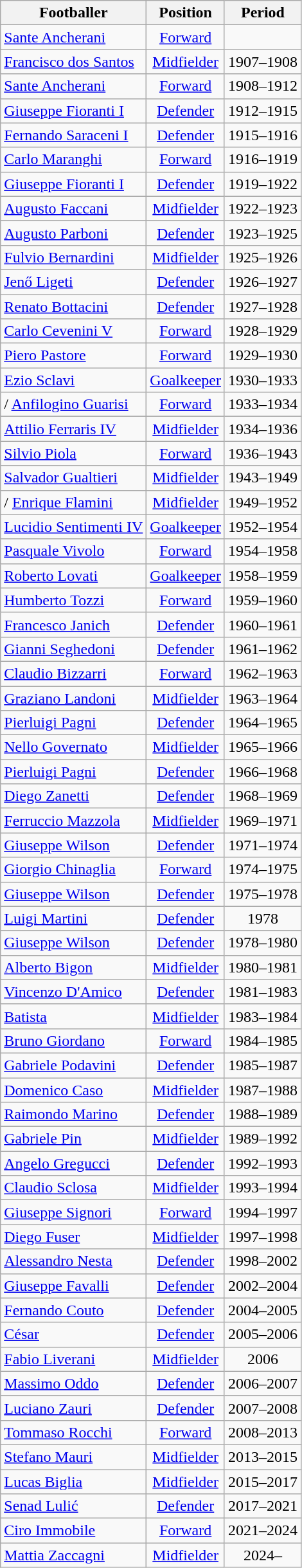<table class="wikitable">
<tr>
<th>Footballer</th>
<th>Position</th>
<th>Period</th>
</tr>
<tr>
<td align="left"> <a href='#'>Sante Ancherani</a></td>
<td align=center><a href='#'>Forward</a></td>
<td align=center></td>
</tr>
<tr>
<td align="left"> <a href='#'>Francisco dos Santos</a></td>
<td align=center><a href='#'>Midfielder</a></td>
<td align=center>1907–1908</td>
</tr>
<tr>
<td align="left"> <a href='#'>Sante Ancherani</a></td>
<td align=center><a href='#'>Forward</a></td>
<td align=center>1908–1912</td>
</tr>
<tr>
<td align="left"> <a href='#'>Giuseppe Fioranti I</a></td>
<td align=center><a href='#'>Defender</a></td>
<td align=center>1912–1915</td>
</tr>
<tr>
<td align="left"> <a href='#'>Fernando Saraceni I</a></td>
<td align=center><a href='#'>Defender</a></td>
<td align=center>1915–1916</td>
</tr>
<tr>
<td align="left"> <a href='#'>Carlo Maranghi</a></td>
<td align=center><a href='#'>Forward</a></td>
<td align=center>1916–1919</td>
</tr>
<tr>
<td align="left"> <a href='#'>Giuseppe Fioranti I</a></td>
<td align=center><a href='#'>Defender</a></td>
<td align=center>1919–1922</td>
</tr>
<tr>
<td align="left"> <a href='#'>Augusto Faccani</a></td>
<td align=center><a href='#'>Midfielder</a></td>
<td align=center>1922–1923</td>
</tr>
<tr>
<td align="left"> <a href='#'>Augusto Parboni</a></td>
<td align=center><a href='#'>Defender</a></td>
<td align=center>1923–1925</td>
</tr>
<tr>
<td align="left"> <a href='#'>Fulvio Bernardini</a></td>
<td align=center><a href='#'>Midfielder</a></td>
<td align=center>1925–1926</td>
</tr>
<tr>
<td align="left"> <a href='#'>Jenő Ligeti</a></td>
<td align=center><a href='#'>Defender</a></td>
<td align=center>1926–1927</td>
</tr>
<tr>
<td align="left"> <a href='#'>Renato Bottacini</a></td>
<td align=center><a href='#'>Defender</a></td>
<td align=center>1927–1928</td>
</tr>
<tr>
<td align="left"> <a href='#'>Carlo Cevenini V</a></td>
<td align=center><a href='#'>Forward</a></td>
<td align=center>1928–1929</td>
</tr>
<tr>
<td align="left"> <a href='#'>Piero Pastore</a></td>
<td align=center><a href='#'>Forward</a></td>
<td align=center>1929–1930</td>
</tr>
<tr>
<td align="left"> <a href='#'>Ezio Sclavi</a></td>
<td align=center><a href='#'>Goalkeeper</a></td>
<td align=center>1930–1933</td>
</tr>
<tr>
<td align="left"> /  <a href='#'>Anfilogino Guarisi</a></td>
<td align=center><a href='#'>Forward</a></td>
<td align=center>1933–1934</td>
</tr>
<tr>
<td align="left"> <a href='#'>Attilio Ferraris IV</a></td>
<td align=center><a href='#'>Midfielder</a></td>
<td align=center>1934–1936</td>
</tr>
<tr>
<td align="left"> <a href='#'>Silvio Piola</a></td>
<td align=center><a href='#'>Forward</a></td>
<td align=center>1936–1943</td>
</tr>
<tr>
<td align="left"> <a href='#'>Salvador Gualtieri</a></td>
<td align=center><a href='#'>Midfielder</a></td>
<td align=center>1943–1949</td>
</tr>
<tr>
<td align="left"> /  <a href='#'>Enrique Flamini</a></td>
<td align=center><a href='#'>Midfielder</a></td>
<td align=center>1949–1952</td>
</tr>
<tr>
<td align="left"> <a href='#'>Lucidio Sentimenti IV</a></td>
<td align=center><a href='#'>Goalkeeper</a></td>
<td align=center>1952–1954</td>
</tr>
<tr>
<td align="left"> <a href='#'>Pasquale Vivolo</a></td>
<td align=center><a href='#'>Forward</a></td>
<td align=center>1954–1958</td>
</tr>
<tr>
<td align="left"> <a href='#'>Roberto Lovati</a></td>
<td align=center><a href='#'>Goalkeeper</a></td>
<td align=center>1958–1959</td>
</tr>
<tr>
<td align="left"> <a href='#'>Humberto Tozzi</a></td>
<td align=center><a href='#'>Forward</a></td>
<td align=center>1959–1960</td>
</tr>
<tr>
<td align="left"> <a href='#'>Francesco Janich</a></td>
<td align=center><a href='#'>Defender</a></td>
<td align=center>1960–1961</td>
</tr>
<tr>
<td align="left"> <a href='#'>Gianni Seghedoni</a></td>
<td align=center><a href='#'>Defender</a></td>
<td align=center>1961–1962</td>
</tr>
<tr>
<td align="left"> <a href='#'>Claudio Bizzarri</a></td>
<td align=center><a href='#'>Forward</a></td>
<td align=center>1962–1963</td>
</tr>
<tr>
<td align="left"> <a href='#'>Graziano Landoni</a></td>
<td align=center><a href='#'>Midfielder</a></td>
<td align=center>1963–1964</td>
</tr>
<tr>
<td align="left"> <a href='#'>Pierluigi Pagni</a></td>
<td align=center><a href='#'>Defender</a></td>
<td align=center>1964–1965</td>
</tr>
<tr>
<td align="left"> <a href='#'>Nello Governato</a></td>
<td align=center><a href='#'>Midfielder</a></td>
<td align=center>1965–1966</td>
</tr>
<tr>
<td align="left"> <a href='#'>Pierluigi Pagni</a></td>
<td align=center><a href='#'>Defender</a></td>
<td align=center>1966–1968</td>
</tr>
<tr>
<td align="left"> <a href='#'>Diego Zanetti</a></td>
<td align=center><a href='#'>Defender</a></td>
<td align=center>1968–1969</td>
</tr>
<tr>
<td align="left"> <a href='#'>Ferruccio Mazzola</a></td>
<td align=center><a href='#'>Midfielder</a></td>
<td align=center>1969–1971</td>
</tr>
<tr>
<td align="left"> <a href='#'>Giuseppe Wilson</a></td>
<td align=center><a href='#'>Defender</a></td>
<td align=center>1971–1974</td>
</tr>
<tr>
<td align="left"> <a href='#'>Giorgio Chinaglia</a></td>
<td align=center><a href='#'>Forward</a></td>
<td align=center>1974–1975</td>
</tr>
<tr>
<td align="left"> <a href='#'>Giuseppe Wilson</a></td>
<td align=center><a href='#'>Defender</a></td>
<td align=center>1975–1978</td>
</tr>
<tr>
<td align="left"> <a href='#'>Luigi Martini</a></td>
<td align=center><a href='#'>Defender</a></td>
<td align=center>1978</td>
</tr>
<tr>
<td align="left"> <a href='#'>Giuseppe Wilson</a></td>
<td align=center><a href='#'>Defender</a></td>
<td align=center>1978–1980</td>
</tr>
<tr>
<td align="left"> <a href='#'>Alberto Bigon</a></td>
<td align=center><a href='#'>Midfielder</a></td>
<td align=center>1980–1981</td>
</tr>
<tr>
<td align="left"> <a href='#'>Vincenzo D'Amico</a></td>
<td align=center><a href='#'>Defender</a></td>
<td align=center>1981–1983</td>
</tr>
<tr>
<td align="left"> <a href='#'>Batista</a></td>
<td align=center><a href='#'>Midfielder</a></td>
<td align=center>1983–1984</td>
</tr>
<tr>
<td align="left"> <a href='#'>Bruno Giordano</a></td>
<td align=center><a href='#'>Forward</a></td>
<td align=center>1984–1985</td>
</tr>
<tr>
<td align="left"> <a href='#'>Gabriele Podavini</a></td>
<td align=center><a href='#'>Defender</a></td>
<td align=center>1985–1987</td>
</tr>
<tr>
<td align="left"> <a href='#'>Domenico Caso</a></td>
<td align=center><a href='#'>Midfielder</a></td>
<td align=center>1987–1988</td>
</tr>
<tr>
<td align="left"> <a href='#'>Raimondo Marino</a></td>
<td align=center><a href='#'>Defender</a></td>
<td align=center>1988–1989</td>
</tr>
<tr>
<td align="left"> <a href='#'>Gabriele Pin</a></td>
<td align=center><a href='#'>Midfielder</a></td>
<td align=center>1989–1992</td>
</tr>
<tr>
<td align="left"> <a href='#'>Angelo Gregucci</a></td>
<td align=center><a href='#'>Defender</a></td>
<td align=center>1992–1993</td>
</tr>
<tr>
<td align="left"> <a href='#'>Claudio Sclosa</a></td>
<td align=center><a href='#'>Midfielder</a></td>
<td align=center>1993–1994</td>
</tr>
<tr>
<td align="left"> <a href='#'>Giuseppe Signori</a></td>
<td align=center><a href='#'>Forward</a></td>
<td align=center>1994–1997</td>
</tr>
<tr>
<td align="left"> <a href='#'>Diego Fuser</a></td>
<td align=center><a href='#'>Midfielder</a></td>
<td align=center>1997–1998</td>
</tr>
<tr>
<td align="left"> <a href='#'>Alessandro Nesta</a></td>
<td align=center><a href='#'>Defender</a></td>
<td align=center>1998–2002</td>
</tr>
<tr>
<td align="left"> <a href='#'>Giuseppe Favalli</a></td>
<td align=center><a href='#'>Defender</a></td>
<td align=center>2002–2004</td>
</tr>
<tr>
<td align="left"> <a href='#'>Fernando Couto</a></td>
<td align=center><a href='#'>Defender</a></td>
<td align=center>2004–2005</td>
</tr>
<tr>
<td align="left"> <a href='#'>César</a></td>
<td align=center><a href='#'>Defender</a></td>
<td align=center>2005–2006</td>
</tr>
<tr>
<td align="left"> <a href='#'>Fabio Liverani</a></td>
<td align=center><a href='#'>Midfielder</a></td>
<td align=center>2006</td>
</tr>
<tr>
<td align="left"> <a href='#'>Massimo Oddo</a></td>
<td align=center><a href='#'>Defender</a></td>
<td align=center>2006–2007</td>
</tr>
<tr>
<td align="left"> <a href='#'>Luciano Zauri</a></td>
<td align=center><a href='#'>Defender</a></td>
<td align=center>2007–2008</td>
</tr>
<tr>
<td align="left"> <a href='#'>Tommaso Rocchi</a></td>
<td align=center><a href='#'>Forward</a></td>
<td align=center>2008–2013</td>
</tr>
<tr>
<td align="left"> <a href='#'>Stefano Mauri</a></td>
<td align=center><a href='#'>Midfielder</a></td>
<td align=center>2013–2015</td>
</tr>
<tr>
<td align="left"> <a href='#'>Lucas Biglia</a></td>
<td align=center><a href='#'>Midfielder</a></td>
<td align=center>2015–2017</td>
</tr>
<tr>
<td align="left"> <a href='#'>Senad Lulić</a></td>
<td align=center><a href='#'>Defender</a></td>
<td align=center>2017–2021</td>
</tr>
<tr>
<td align="left"> <a href='#'>Ciro Immobile</a></td>
<td align=center><a href='#'>Forward</a></td>
<td align=center>2021–2024</td>
</tr>
<tr>
<td align="left"> <a href='#'>Mattia Zaccagni</a></td>
<td align=center><a href='#'>Midfielder</a></td>
<td align=center>2024–</td>
</tr>
</table>
